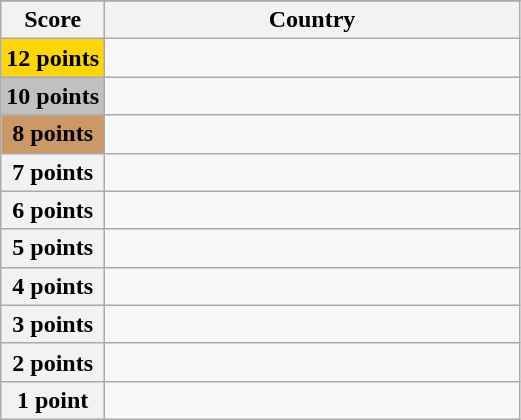<table class="wikitable">
<tr>
</tr>
<tr>
<th scope="col" width="20%">Score</th>
<th scope="col">Country</th>
</tr>
<tr>
<th scope="row" style="background:gold">12 points</th>
<td></td>
</tr>
<tr>
<th scope="row" style="background:silver">10 points</th>
<td></td>
</tr>
<tr>
<th scope="row" style="background:#CC9966">8 points</th>
<td></td>
</tr>
<tr>
<th scope="row">7 points</th>
<td></td>
</tr>
<tr>
<th scope="row">6 points</th>
<td></td>
</tr>
<tr>
<th scope="row">5 points</th>
<td></td>
</tr>
<tr>
<th scope="row">4 points</th>
<td></td>
</tr>
<tr>
<th scope="row">3 points</th>
<td></td>
</tr>
<tr>
<th scope="row">2 points</th>
<td></td>
</tr>
<tr>
<th scope="row">1 point</th>
<td></td>
</tr>
</table>
